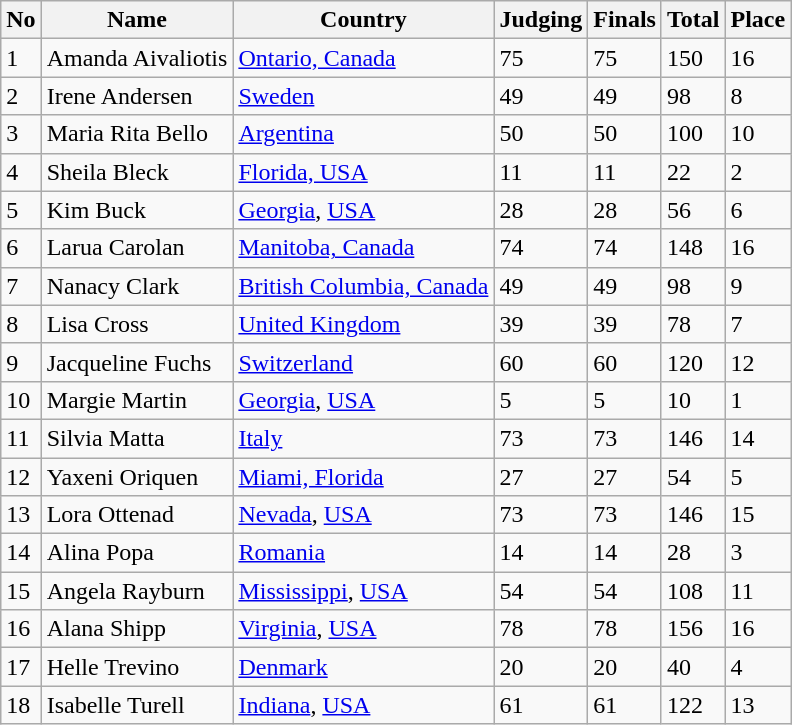<table class="wikitable">
<tr>
<th>No</th>
<th>Name</th>
<th>Country</th>
<th>Judging</th>
<th>Finals</th>
<th>Total</th>
<th>Place</th>
</tr>
<tr>
<td>1</td>
<td>Amanda Aivaliotis</td>
<td> <a href='#'>Ontario, Canada</a></td>
<td>75</td>
<td>75</td>
<td>150</td>
<td>16</td>
</tr>
<tr>
<td>2</td>
<td>Irene Andersen</td>
<td> <a href='#'>Sweden</a></td>
<td>49</td>
<td>49</td>
<td>98</td>
<td>8</td>
</tr>
<tr>
<td>3</td>
<td>Maria Rita Bello</td>
<td> <a href='#'>Argentina</a></td>
<td>50</td>
<td>50</td>
<td>100</td>
<td>10</td>
</tr>
<tr>
<td>4</td>
<td>Sheila Bleck</td>
<td> <a href='#'>Florida, USA</a></td>
<td>11</td>
<td>11</td>
<td>22</td>
<td>2</td>
</tr>
<tr>
<td>5</td>
<td>Kim Buck</td>
<td> <a href='#'>Georgia</a>, <a href='#'>USA</a></td>
<td>28</td>
<td>28</td>
<td>56</td>
<td>6</td>
</tr>
<tr>
<td>6</td>
<td>Larua Carolan</td>
<td> <a href='#'>Manitoba, Canada</a></td>
<td>74</td>
<td>74</td>
<td>148</td>
<td>16</td>
</tr>
<tr>
<td>7</td>
<td>Nanacy Clark</td>
<td> <a href='#'>British Columbia, Canada</a></td>
<td>49</td>
<td>49</td>
<td>98</td>
<td>9</td>
</tr>
<tr>
<td>8</td>
<td>Lisa Cross</td>
<td> <a href='#'>United Kingdom</a></td>
<td>39</td>
<td>39</td>
<td>78</td>
<td>7</td>
</tr>
<tr>
<td>9</td>
<td>Jacqueline Fuchs</td>
<td> <a href='#'>Switzerland</a></td>
<td>60</td>
<td>60</td>
<td>120</td>
<td>12</td>
</tr>
<tr>
<td>10</td>
<td>Margie Martin</td>
<td> <a href='#'>Georgia</a>, <a href='#'>USA</a></td>
<td>5</td>
<td>5</td>
<td>10</td>
<td>1</td>
</tr>
<tr>
<td>11</td>
<td>Silvia Matta</td>
<td> <a href='#'>Italy</a></td>
<td>73</td>
<td>73</td>
<td>146</td>
<td>14</td>
</tr>
<tr>
<td>12</td>
<td>Yaxeni Oriquen</td>
<td> <a href='#'>Miami, Florida</a></td>
<td>27</td>
<td>27</td>
<td>54</td>
<td>5</td>
</tr>
<tr>
<td>13</td>
<td>Lora Ottenad</td>
<td> <a href='#'>Nevada</a>, <a href='#'>USA</a></td>
<td>73</td>
<td>73</td>
<td>146</td>
<td>15</td>
</tr>
<tr>
<td>14</td>
<td>Alina Popa</td>
<td> <a href='#'>Romania</a></td>
<td>14</td>
<td>14</td>
<td>28</td>
<td>3</td>
</tr>
<tr>
<td>15</td>
<td>Angela Rayburn</td>
<td> <a href='#'>Mississippi</a>, <a href='#'>USA</a></td>
<td>54</td>
<td>54</td>
<td>108</td>
<td>11</td>
</tr>
<tr>
<td>16</td>
<td>Alana Shipp</td>
<td> <a href='#'>Virginia</a>, <a href='#'>USA</a></td>
<td>78</td>
<td>78</td>
<td>156</td>
<td>16</td>
</tr>
<tr>
<td>17</td>
<td>Helle Trevino</td>
<td> <a href='#'>Denmark</a></td>
<td>20</td>
<td>20</td>
<td>40</td>
<td>4</td>
</tr>
<tr>
<td>18</td>
<td>Isabelle Turell</td>
<td> <a href='#'>Indiana</a>, <a href='#'>USA</a></td>
<td>61</td>
<td>61</td>
<td>122</td>
<td>13</td>
</tr>
</table>
